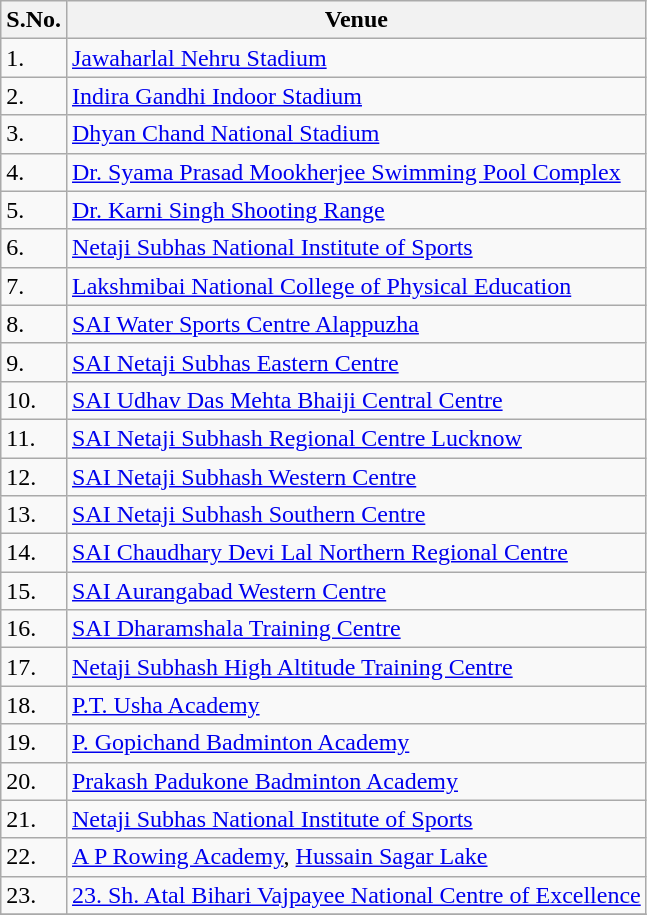<table class="wikitable">
<tr>
<th>S.No.</th>
<th>Venue</th>
</tr>
<tr>
<td>1.</td>
<td><a href='#'>Jawaharlal Nehru Stadium</a></td>
</tr>
<tr>
<td>2.</td>
<td><a href='#'>Indira Gandhi Indoor Stadium</a></td>
</tr>
<tr>
<td>3.</td>
<td><a href='#'>Dhyan Chand National Stadium</a></td>
</tr>
<tr>
<td>4.</td>
<td><a href='#'>Dr. Syama Prasad Mookherjee Swimming Pool Complex</a></td>
</tr>
<tr>
<td>5.</td>
<td><a href='#'>Dr. Karni Singh Shooting Range</a></td>
</tr>
<tr>
<td>6.</td>
<td><a href='#'>Netaji Subhas National Institute of Sports</a></td>
</tr>
<tr>
<td>7.</td>
<td><a href='#'>Lakshmibai National College of Physical Education</a></td>
</tr>
<tr>
<td>8.</td>
<td><a href='#'>SAI Water Sports Centre Alappuzha</a></td>
</tr>
<tr>
<td>9.</td>
<td><a href='#'>SAI Netaji Subhas Eastern Centre</a></td>
</tr>
<tr>
<td>10.</td>
<td><a href='#'>SAI Udhav Das Mehta Bhaiji Central Centre</a></td>
</tr>
<tr>
<td>11.</td>
<td><a href='#'>SAI Netaji Subhash Regional Centre Lucknow</a></td>
</tr>
<tr>
<td>12.</td>
<td><a href='#'>SAI Netaji Subhash Western Centre</a></td>
</tr>
<tr>
<td>13.</td>
<td><a href='#'>SAI Netaji Subhash Southern Centre</a></td>
</tr>
<tr>
<td>14.</td>
<td><a href='#'>SAI Chaudhary Devi Lal Northern Regional Centre</a></td>
</tr>
<tr>
<td>15.</td>
<td><a href='#'>SAI Aurangabad Western Centre</a></td>
</tr>
<tr>
<td>16.</td>
<td><a href='#'>SAI Dharamshala Training Centre</a></td>
</tr>
<tr>
<td>17.</td>
<td><a href='#'>Netaji Subhash High Altitude Training Centre</a></td>
</tr>
<tr>
<td>18.</td>
<td><a href='#'>P.T. Usha Academy</a></td>
</tr>
<tr>
<td>19.</td>
<td><a href='#'>P. Gopichand Badminton Academy</a></td>
</tr>
<tr>
<td>20.</td>
<td><a href='#'>Prakash Padukone Badminton Academy</a></td>
</tr>
<tr>
<td>21.</td>
<td><a href='#'>Netaji Subhas National Institute of Sports</a></td>
</tr>
<tr>
<td>22.</td>
<td><a href='#'>A P Rowing Academy</a>, <a href='#'>Hussain Sagar Lake</a></td>
</tr>
<tr>
<td>23.</td>
<td><a href='#'>23. Sh. Atal Bihari Vajpayee National Centre of Excellence</a></td>
</tr>
<tr>
</tr>
</table>
